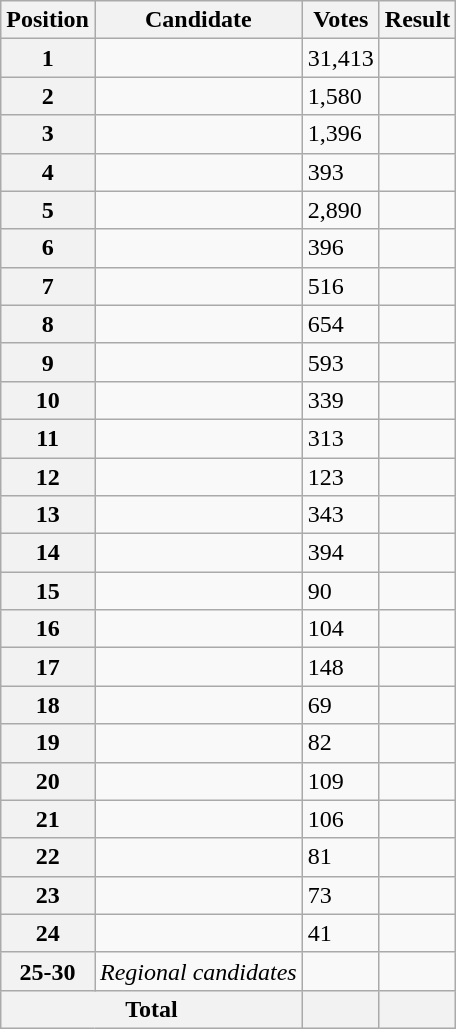<table class="wikitable sortable col3right">
<tr>
<th scope="col">Position</th>
<th scope="col">Candidate</th>
<th scope="col">Votes</th>
<th scope="col">Result</th>
</tr>
<tr>
<th scope="row">1</th>
<td></td>
<td>31,413</td>
<td></td>
</tr>
<tr>
<th scope="row">2</th>
<td></td>
<td>1,580</td>
<td></td>
</tr>
<tr>
<th scope="row">3</th>
<td></td>
<td>1,396</td>
<td></td>
</tr>
<tr>
<th scope="row">4</th>
<td></td>
<td>393</td>
<td></td>
</tr>
<tr>
<th scope="row">5</th>
<td></td>
<td>2,890</td>
<td></td>
</tr>
<tr>
<th scope="row">6</th>
<td></td>
<td>396</td>
<td></td>
</tr>
<tr>
<th scope="row">7</th>
<td></td>
<td>516</td>
<td></td>
</tr>
<tr>
<th scope="row">8</th>
<td></td>
<td>654</td>
<td></td>
</tr>
<tr>
<th scope="row">9</th>
<td></td>
<td>593</td>
<td></td>
</tr>
<tr>
<th scope="row">10</th>
<td></td>
<td>339</td>
<td></td>
</tr>
<tr>
<th scope="row">11</th>
<td></td>
<td>313</td>
<td></td>
</tr>
<tr>
<th scope="row">12</th>
<td></td>
<td>123</td>
<td></td>
</tr>
<tr>
<th scope="row">13</th>
<td></td>
<td>343</td>
<td></td>
</tr>
<tr>
<th scope="row">14</th>
<td></td>
<td>394</td>
<td></td>
</tr>
<tr>
<th scope="row">15</th>
<td></td>
<td>90</td>
<td></td>
</tr>
<tr>
<th scope="row">16</th>
<td></td>
<td>104</td>
<td></td>
</tr>
<tr>
<th scope="row">17</th>
<td></td>
<td>148</td>
<td></td>
</tr>
<tr>
<th scope="row">18</th>
<td></td>
<td>69</td>
<td></td>
</tr>
<tr>
<th scope="row">19</th>
<td></td>
<td>82</td>
<td></td>
</tr>
<tr>
<th scope="row">20</th>
<td></td>
<td>109</td>
<td></td>
</tr>
<tr>
<th scope="row">21</th>
<td></td>
<td>106</td>
<td></td>
</tr>
<tr>
<th scope="row">22</th>
<td></td>
<td>81</td>
<td></td>
</tr>
<tr>
<th scope="row">23</th>
<td></td>
<td>73</td>
<td></td>
</tr>
<tr>
<th scope="row">24</th>
<td></td>
<td>41</td>
<td></td>
</tr>
<tr>
<th scope="row">25-30</th>
<td><em>Regional candidates</em></td>
<td></td>
<td></td>
</tr>
<tr class="sortbottom">
<th scope="row" colspan="2">Total</th>
<th></th>
<th></th>
</tr>
</table>
